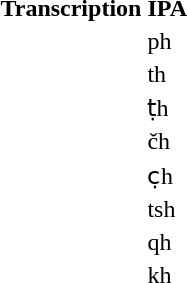<table | >
<tr>
<td><strong>Transcription</strong></td>
<td><strong>IPA</strong></td>
</tr>
<tr>
<td><span>  </span></td>
<td>ph</td>
<td></td>
</tr>
<tr>
<td><span>  </span></td>
<td>th</td>
<td></td>
</tr>
<tr>
<td><span>  </span></td>
<td>ṭh</td>
<td></td>
</tr>
<tr>
<td><span>  </span></td>
<td>čh</td>
<td></td>
</tr>
<tr>
<td><span>  </span></td>
<td>c̣h</td>
<td></td>
</tr>
<tr>
<td><span>  </span></td>
<td>tsh</td>
<td></td>
</tr>
<tr>
<td><span>  </span></td>
<td>qh</td>
<td></td>
</tr>
<tr>
<td><span>  </span></td>
<td>kh</td>
<td></td>
</tr>
</table>
